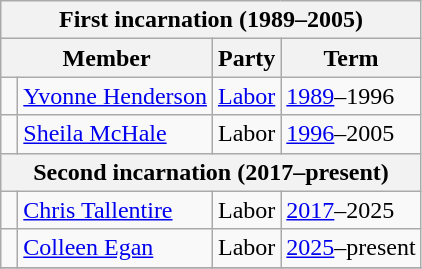<table class="wikitable">
<tr>
<th colspan=4>First incarnation (1989–2005)</th>
</tr>
<tr>
<th colspan="2">Member</th>
<th>Party</th>
<th>Term</th>
</tr>
<tr>
<td> </td>
<td><a href='#'>Yvonne Henderson</a></td>
<td><a href='#'>Labor</a></td>
<td><a href='#'>1989</a>–1996</td>
</tr>
<tr>
<td> </td>
<td><a href='#'>Sheila McHale</a></td>
<td>Labor</td>
<td><a href='#'>1996</a>–2005</td>
</tr>
<tr>
<th colspan=4>Second incarnation (2017–present)</th>
</tr>
<tr>
<td> </td>
<td><a href='#'>Chris Tallentire</a></td>
<td>Labor</td>
<td><a href='#'>2017</a>–2025</td>
</tr>
<tr>
<td> </td>
<td><a href='#'>Colleen Egan</a></td>
<td>Labor</td>
<td><a href='#'>2025</a>–present</td>
</tr>
<tr>
</tr>
</table>
